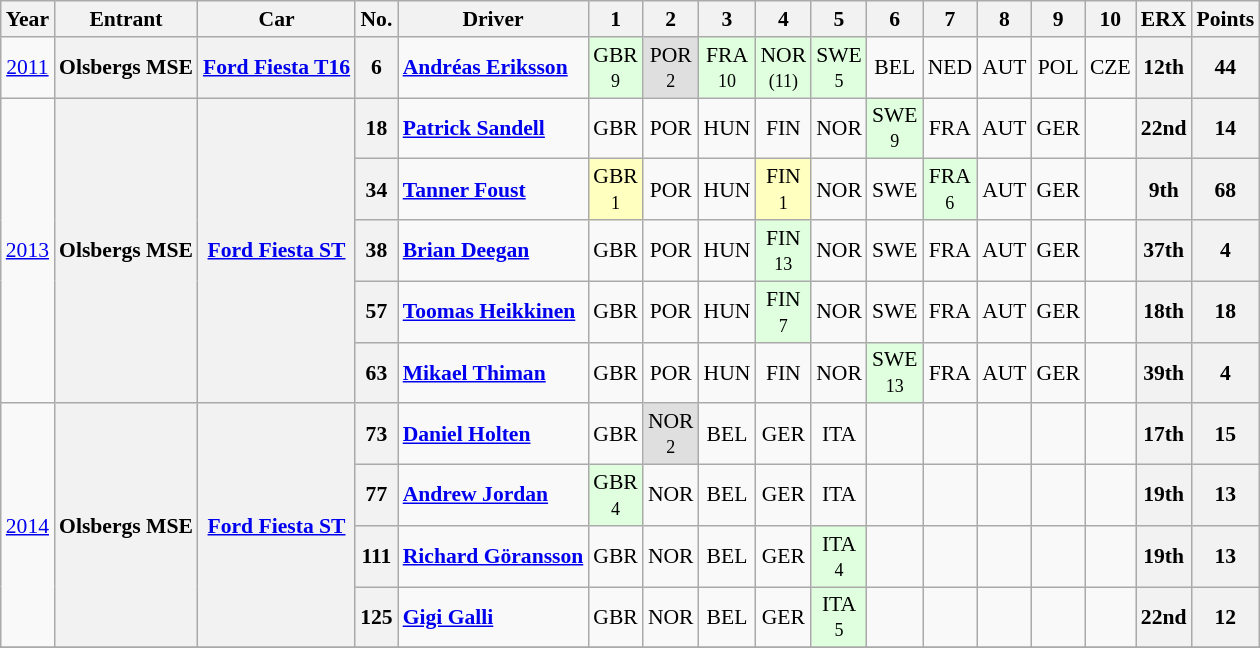<table class="wikitable" border="1" style="text-align:center; font-size:90%;">
<tr valign="top">
<th>Year</th>
<th>Entrant</th>
<th>Car</th>
<th>No.</th>
<th>Driver</th>
<th>1</th>
<th>2</th>
<th>3</th>
<th>4</th>
<th>5</th>
<th>6</th>
<th>7</th>
<th>8</th>
<th>9</th>
<th>10</th>
<th>ERX</th>
<th>Points</th>
</tr>
<tr>
<td><a href='#'>2011</a></td>
<th>Olsbergs MSE</th>
<th><a href='#'>Ford Fiesta T16</a></th>
<th>6</th>
<td align="left"> <strong><a href='#'>Andréas Eriksson</a></strong></td>
<td style="background:#DFFFDF;">GBR<br><small>9</small></td>
<td style="background:#DFDFDF;">POR<br><small>2</small></td>
<td style="background:#DFFFDF;">FRA<br><small>10</small></td>
<td style="background:#DFFFDF;">NOR<br><small>(11)</small></td>
<td style="background:#DFFFDF;">SWE<br><small>5</small></td>
<td>BEL<br><small></small></td>
<td>NED<br><small></small></td>
<td>AUT<br><small></small></td>
<td>POL<br><small></small></td>
<td>CZE<br><small></small></td>
<th>12th</th>
<th>44</th>
</tr>
<tr>
<td rowspan=5><a href='#'>2013</a></td>
<th rowspan=5 align="left">Olsbergs MSE</th>
<th rowspan=5 align="left"><a href='#'>Ford Fiesta ST</a></th>
<th>18</th>
<td align="left"> <strong><a href='#'>Patrick Sandell</a></strong></td>
<td>GBR<br><small></small></td>
<td>POR<br><small></small></td>
<td>HUN<br><small></small></td>
<td>FIN<br><small></small></td>
<td>NOR<br><small></small></td>
<td style="background:#DFFFDF;">SWE<br><small>9</small></td>
<td>FRA<br><small></small></td>
<td>AUT<br><small></small></td>
<td>GER<br><small></small></td>
<td></td>
<th>22nd</th>
<th>14</th>
</tr>
<tr>
<th>34</th>
<td align="left"> <strong><a href='#'>Tanner Foust</a></strong></td>
<td style="background:#FFFFBF;">GBR<br><small>1</small></td>
<td>POR<br><small></small></td>
<td>HUN<br><small></small></td>
<td style="background:#FFFFBF;">FIN<br><small>1</small></td>
<td>NOR<br><small></small></td>
<td>SWE<br><small></small></td>
<td style="background:#DFFFDF;">FRA<br><small>6</small></td>
<td>AUT<br><small></small></td>
<td>GER<br><small></small></td>
<td></td>
<th>9th</th>
<th>68</th>
</tr>
<tr>
<th>38</th>
<td align="left"> <strong><a href='#'>Brian Deegan</a></strong></td>
<td>GBR<br><small></small></td>
<td>POR<br><small></small></td>
<td>HUN<br><small></small></td>
<td style="background:#DFFFDF;">FIN<br><small>13</small></td>
<td>NOR<br><small></small></td>
<td>SWE<br><small></small></td>
<td>FRA<br><small></small></td>
<td>AUT<br><small></small></td>
<td>GER<br><small></small></td>
<td></td>
<th>37th</th>
<th>4</th>
</tr>
<tr>
<th>57</th>
<td align="left"> <strong><a href='#'>Toomas Heikkinen</a></strong></td>
<td>GBR<br><small></small></td>
<td>POR<br><small></small></td>
<td>HUN<br><small></small></td>
<td style="background:#DFFFDF;">FIN<br><small>7</small></td>
<td>NOR<br><small></small></td>
<td>SWE<br><small></small></td>
<td>FRA<br><small></small></td>
<td>AUT<br><small></small></td>
<td>GER<br><small></small></td>
<td></td>
<th>18th</th>
<th>18</th>
</tr>
<tr>
<th>63</th>
<td align="left"> <strong><a href='#'>Mikael Thiman</a></strong></td>
<td>GBR<br><small></small></td>
<td>POR<br><small></small></td>
<td>HUN<br><small></small></td>
<td>FIN<br><small></small></td>
<td>NOR<br><small></small></td>
<td style="background:#DFFFDF;">SWE<br><small>13</small></td>
<td>FRA<br><small></small></td>
<td>AUT<br><small></small></td>
<td>GER<br><small></small></td>
<td></td>
<th>39th</th>
<th>4</th>
</tr>
<tr>
<td rowspan=4><a href='#'>2014</a></td>
<th rowspan=4>Olsbergs MSE</th>
<th rowspan=4><a href='#'>Ford Fiesta ST</a></th>
<th>73</th>
<td align="left"> <strong><a href='#'>Daniel Holten</a></strong></td>
<td>GBR<br><small></small></td>
<td style="background:#DFDFDF;">NOR<br><small>2</small></td>
<td>BEL<br><small></small></td>
<td>GER<br><small></small></td>
<td>ITA<br><small></small></td>
<td></td>
<td></td>
<td></td>
<td></td>
<td></td>
<th>17th</th>
<th>15</th>
</tr>
<tr>
<th>77</th>
<td align="left"> <strong><a href='#'>Andrew Jordan</a></strong></td>
<td style="background:#DFFFDF;">GBR<br><small>4</small></td>
<td>NOR<br><small></small></td>
<td>BEL<br><small></small></td>
<td>GER<br><small></small></td>
<td>ITA<br><small></small></td>
<td></td>
<td></td>
<td></td>
<td></td>
<td></td>
<th>19th</th>
<th>13</th>
</tr>
<tr>
<th>111</th>
<td align="left"> <strong><a href='#'>Richard Göransson</a></strong></td>
<td>GBR<br><small></small></td>
<td>NOR<br><small></small></td>
<td>BEL<br><small></small></td>
<td>GER<br><small></small></td>
<td style="background:#DFFFDF;">ITA<br><small>4</small></td>
<td></td>
<td></td>
<td></td>
<td></td>
<td></td>
<th>19th</th>
<th>13</th>
</tr>
<tr>
<th>125</th>
<td align="left"> <strong><a href='#'>Gigi Galli</a></strong></td>
<td>GBR<br><small></small></td>
<td>NOR<br><small></small></td>
<td>BEL<br><small></small></td>
<td>GER<br><small></small></td>
<td style="background:#DFFFDF;">ITA<br><small>5</small></td>
<td></td>
<td></td>
<td></td>
<td></td>
<td></td>
<th>22nd</th>
<th>12</th>
</tr>
<tr>
</tr>
</table>
